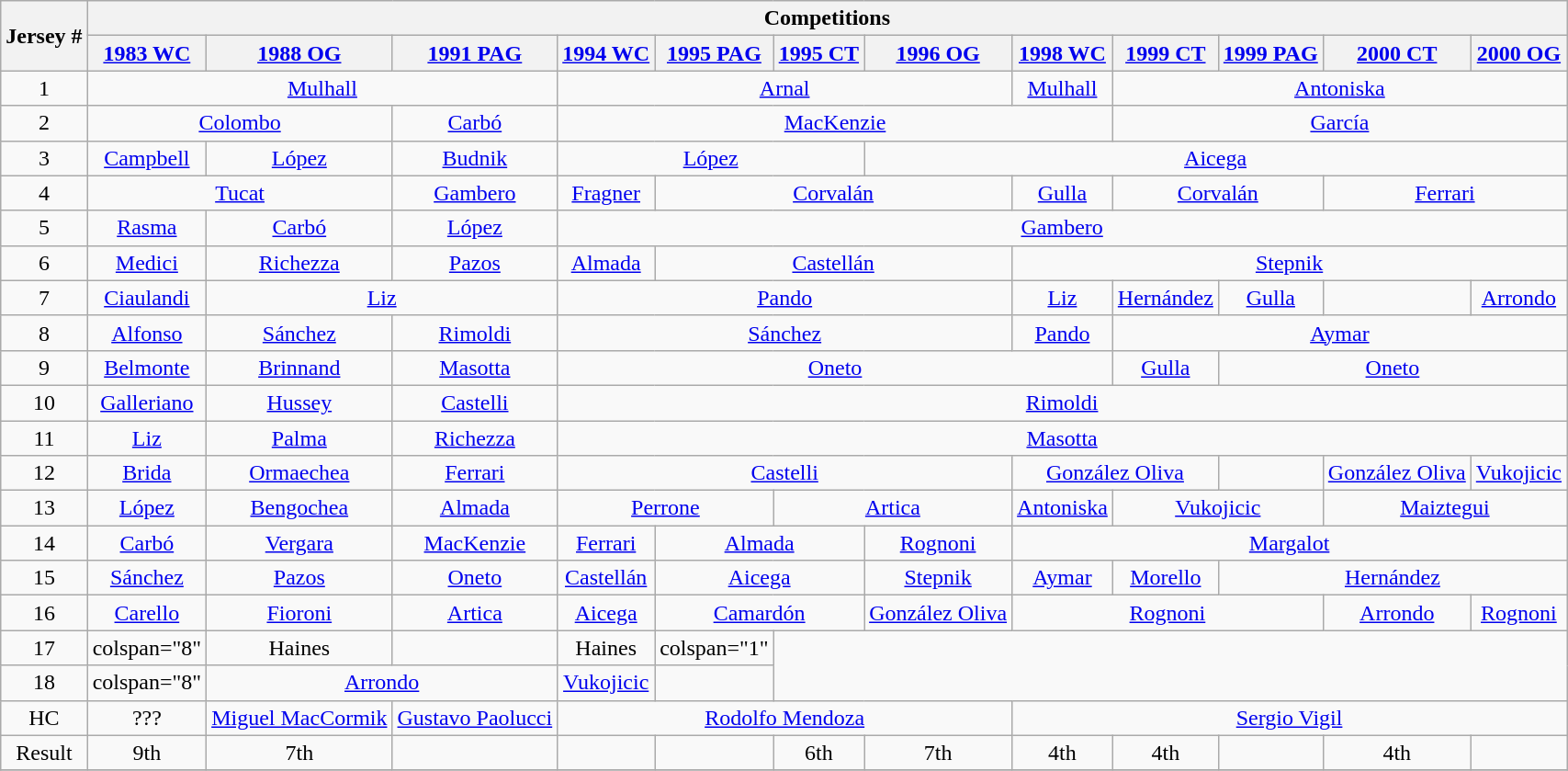<table class="wikitable" style="text-align:center">
<tr>
<th rowspan="2">Jersey #</th>
<th colspan="12">Competitions</th>
</tr>
<tr>
<th><a href='#'>1983 WC</a></th>
<th><a href='#'>1988 OG</a></th>
<th><a href='#'>1991 PAG</a></th>
<th><a href='#'>1994 WC</a></th>
<th><a href='#'>1995 PAG</a></th>
<th><a href='#'>1995 CT</a></th>
<th><a href='#'>1996 OG</a></th>
<th><a href='#'>1998 WC</a></th>
<th><a href='#'>1999 CT</a></th>
<th><a href='#'>1999 PAG</a></th>
<th><a href='#'>2000 CT</a></th>
<th><a href='#'>2000 OG</a></th>
</tr>
<tr>
<td>1</td>
<td colspan="3"><a href='#'>Mulhall</a></td>
<td colspan="4"><a href='#'>Arnal</a></td>
<td><a href='#'>Mulhall</a></td>
<td colspan="4"><a href='#'>Antoniska</a></td>
</tr>
<tr>
<td>2</td>
<td colspan="2"><a href='#'>Colombo</a></td>
<td><a href='#'>Carbó</a></td>
<td colspan="5"><a href='#'>MacKenzie</a></td>
<td colspan="4"><a href='#'>García</a></td>
</tr>
<tr>
<td>3</td>
<td><a href='#'>Campbell</a></td>
<td><a href='#'>López</a></td>
<td><a href='#'>Budnik</a></td>
<td colspan="3"><a href='#'>López</a></td>
<td colspan="6"><a href='#'>Aicega</a></td>
</tr>
<tr>
<td>4</td>
<td colspan="2"><a href='#'>Tucat</a></td>
<td><a href='#'>Gambero</a></td>
<td><a href='#'>Fragner</a></td>
<td colspan="3"><a href='#'>Corvalán</a></td>
<td><a href='#'>Gulla</a></td>
<td colspan="2"><a href='#'>Corvalán</a></td>
<td colspan="2"><a href='#'>Ferrari</a></td>
</tr>
<tr>
<td>5</td>
<td><a href='#'>Rasma</a></td>
<td><a href='#'>Carbó</a></td>
<td><a href='#'>López</a></td>
<td colspan="9"><a href='#'>Gambero</a></td>
</tr>
<tr>
<td>6</td>
<td><a href='#'>Medici</a></td>
<td><a href='#'>Richezza</a></td>
<td><a href='#'>Pazos</a></td>
<td><a href='#'>Almada</a></td>
<td colspan="3"><a href='#'>Castellán</a></td>
<td colspan="5"><a href='#'>Stepnik</a></td>
</tr>
<tr>
<td>7</td>
<td><a href='#'>Ciaulandi</a></td>
<td colspan="2"><a href='#'>Liz</a></td>
<td colspan="4"><a href='#'>Pando</a></td>
<td><a href='#'>Liz</a></td>
<td><a href='#'>Hernández</a></td>
<td><a href='#'>Gulla</a></td>
<td></td>
<td><a href='#'>Arrondo</a></td>
</tr>
<tr>
<td>8</td>
<td><a href='#'>Alfonso</a></td>
<td><a href='#'>Sánchez</a></td>
<td><a href='#'>Rimoldi</a></td>
<td colspan="4"><a href='#'>Sánchez</a></td>
<td><a href='#'>Pando</a></td>
<td colspan="4"><a href='#'>Aymar</a></td>
</tr>
<tr>
<td>9</td>
<td><a href='#'>Belmonte</a></td>
<td><a href='#'>Brinnand</a></td>
<td><a href='#'>Masotta</a></td>
<td colspan="5"><a href='#'>Oneto</a></td>
<td><a href='#'>Gulla</a></td>
<td colspan="3"><a href='#'>Oneto</a></td>
</tr>
<tr>
<td>10</td>
<td><a href='#'>Galleriano</a></td>
<td><a href='#'>Hussey</a></td>
<td><a href='#'>Castelli</a></td>
<td colspan="9"><a href='#'>Rimoldi</a></td>
</tr>
<tr>
<td>11</td>
<td><a href='#'>Liz</a></td>
<td><a href='#'>Palma</a></td>
<td><a href='#'>Richezza</a></td>
<td colspan="9"><a href='#'>Masotta</a></td>
</tr>
<tr>
<td>12</td>
<td><a href='#'>Brida</a></td>
<td><a href='#'>Ormaechea</a></td>
<td><a href='#'>Ferrari</a></td>
<td colspan="4"><a href='#'>Castelli</a></td>
<td colspan="2"><a href='#'>González Oliva</a></td>
<td></td>
<td><a href='#'>González Oliva</a></td>
<td><a href='#'>Vukojicic</a></td>
</tr>
<tr>
<td>13</td>
<td><a href='#'>López</a></td>
<td><a href='#'>Bengochea</a></td>
<td><a href='#'>Almada</a></td>
<td colspan="2"><a href='#'>Perrone</a></td>
<td colspan="2"><a href='#'>Artica</a></td>
<td><a href='#'>Antoniska</a></td>
<td colspan="2"><a href='#'>Vukojicic</a></td>
<td colspan="2"><a href='#'>Maiztegui</a></td>
</tr>
<tr>
<td>14</td>
<td><a href='#'>Carbó</a></td>
<td><a href='#'>Vergara</a></td>
<td><a href='#'>MacKenzie</a></td>
<td><a href='#'>Ferrari</a></td>
<td colspan="2"><a href='#'>Almada</a></td>
<td><a href='#'>Rognoni</a></td>
<td colspan="5"><a href='#'>Margalot</a></td>
</tr>
<tr>
<td>15</td>
<td><a href='#'>Sánchez</a></td>
<td><a href='#'>Pazos</a></td>
<td><a href='#'>Oneto</a></td>
<td><a href='#'>Castellán</a></td>
<td colspan="2"><a href='#'>Aicega</a></td>
<td><a href='#'>Stepnik</a></td>
<td><a href='#'>Aymar</a></td>
<td><a href='#'>Morello</a></td>
<td colspan="3"><a href='#'>Hernández</a></td>
</tr>
<tr>
<td>16</td>
<td><a href='#'>Carello</a></td>
<td><a href='#'>Fioroni</a></td>
<td><a href='#'>Artica</a></td>
<td><a href='#'>Aicega</a></td>
<td colspan="2"><a href='#'>Camardón</a></td>
<td><a href='#'>González Oliva</a></td>
<td colspan="3"><a href='#'>Rognoni</a></td>
<td><a href='#'>Arrondo</a></td>
<td><a href='#'>Rognoni</a></td>
</tr>
<tr>
<td>17</td>
<td>colspan="8" </td>
<td>Haines</td>
<td></td>
<td>Haines</td>
<td>colspan="1" </td>
</tr>
<tr>
<td>18</td>
<td>colspan="8" </td>
<td colspan="2"><a href='#'>Arrondo</a></td>
<td><a href='#'>Vukojicic</a></td>
<td></td>
</tr>
<tr>
<td>HC</td>
<td>???</td>
<td><a href='#'>Miguel MacCormik</a></td>
<td><a href='#'>Gustavo Paolucci</a></td>
<td colspan="4"><a href='#'>Rodolfo Mendoza</a></td>
<td colspan="5"><a href='#'>Sergio Vigil</a></td>
</tr>
<tr>
<td>Result</td>
<td>9th</td>
<td>7th</td>
<td></td>
<td></td>
<td></td>
<td>6th</td>
<td>7th</td>
<td>4th</td>
<td>4th</td>
<td></td>
<td>4th</td>
<td></td>
</tr>
<tr>
</tr>
</table>
